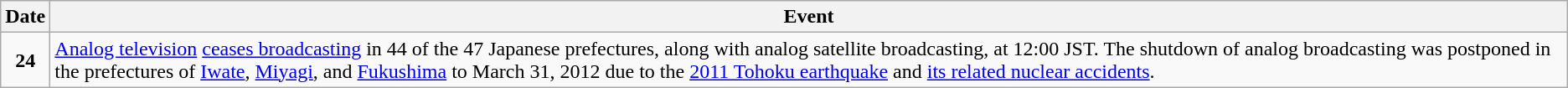<table class="wikitable">
<tr>
<th>Date</th>
<th>Event</th>
</tr>
<tr>
<td style="text-align:center"><strong>24</strong></td>
<td><a href='#'>Analog television</a> <a href='#'>ceases broadcasting</a> in 44 of the 47 Japanese prefectures, along with analog satellite broadcasting, at 12:00 JST. The shutdown of analog broadcasting was postponed in the prefectures of <a href='#'>Iwate</a>, <a href='#'>Miyagi</a>, and <a href='#'>Fukushima</a> to March 31, 2012 due to the <a href='#'>2011 Tohoku earthquake</a> and <a href='#'>its related nuclear accidents</a>.</td>
</tr>
</table>
